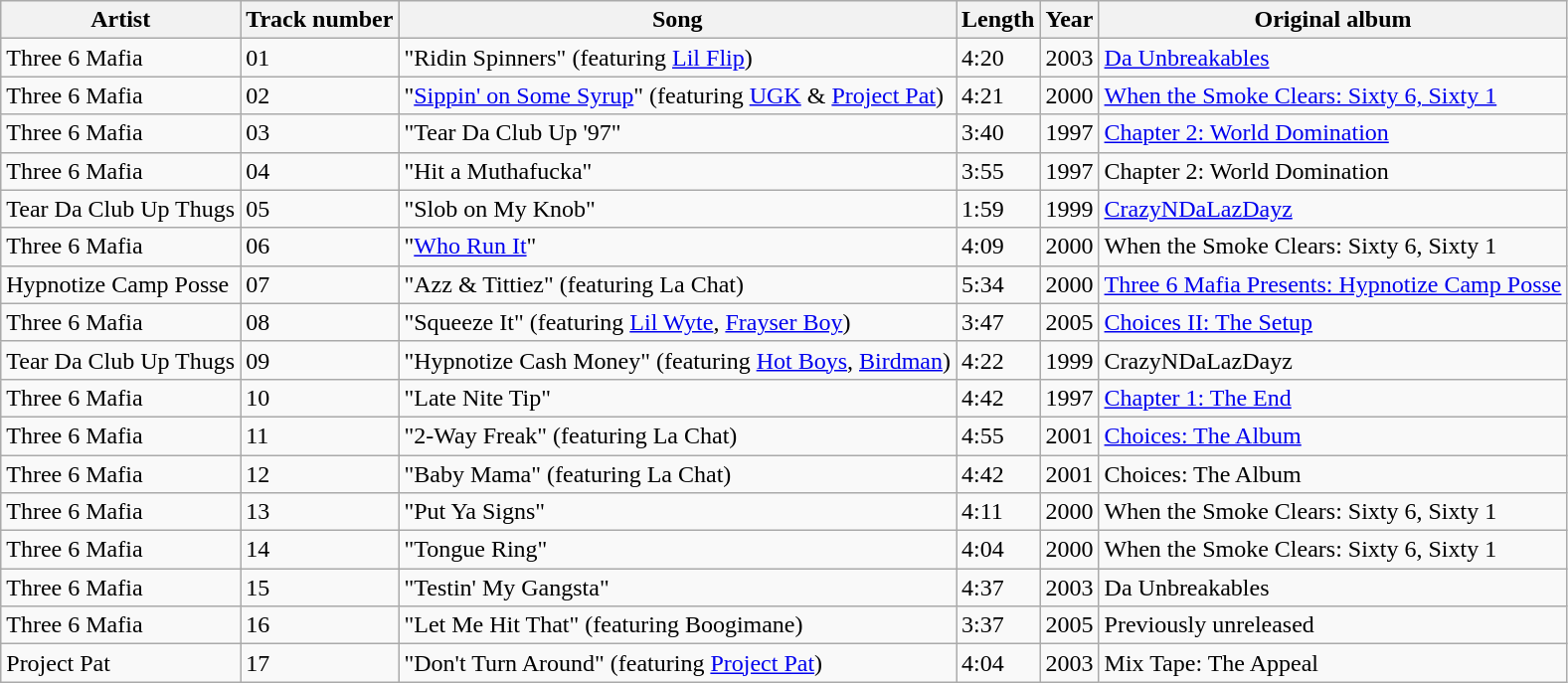<table class="wikitable sortable">
<tr>
<th>Artist</th>
<th>Track number</th>
<th>Song</th>
<th>Length</th>
<th>Year</th>
<th>Original album</th>
</tr>
<tr>
<td>Three 6 Mafia</td>
<td>01</td>
<td>"Ridin Spinners" (featuring <a href='#'>Lil Flip</a>)</td>
<td>4:20</td>
<td>2003</td>
<td><a href='#'>Da Unbreakables</a></td>
</tr>
<tr>
<td>Three 6 Mafia</td>
<td>02</td>
<td>"<a href='#'>Sippin' on Some Syrup</a>" (featuring <a href='#'>UGK</a> & <a href='#'>Project Pat</a>)</td>
<td>4:21</td>
<td>2000</td>
<td><a href='#'>When the Smoke Clears: Sixty 6, Sixty 1</a></td>
</tr>
<tr>
<td>Three 6 Mafia</td>
<td>03</td>
<td>"Tear Da Club Up '97"</td>
<td>3:40</td>
<td>1997</td>
<td><a href='#'>Chapter 2: World Domination</a></td>
</tr>
<tr>
<td>Three 6 Mafia</td>
<td>04</td>
<td>"Hit a Muthafucka"</td>
<td>3:55</td>
<td>1997</td>
<td>Chapter 2: World Domination</td>
</tr>
<tr>
<td>Tear Da Club Up Thugs</td>
<td>05</td>
<td>"Slob on My Knob"</td>
<td>1:59</td>
<td>1999</td>
<td><a href='#'>CrazyNDaLazDayz</a></td>
</tr>
<tr>
<td>Three 6 Mafia</td>
<td>06</td>
<td>"<a href='#'>Who Run It</a>"</td>
<td>4:09</td>
<td>2000</td>
<td>When the Smoke Clears: Sixty 6, Sixty 1</td>
</tr>
<tr>
<td>Hypnotize Camp Posse</td>
<td>07</td>
<td>"Azz & Tittiez" (featuring La Chat)</td>
<td>5:34</td>
<td>2000</td>
<td><a href='#'>Three 6 Mafia Presents: Hypnotize Camp Posse</a></td>
</tr>
<tr>
<td>Three 6 Mafia</td>
<td>08</td>
<td>"Squeeze It" (featuring <a href='#'>Lil Wyte</a>, <a href='#'>Frayser Boy</a>)</td>
<td>3:47</td>
<td>2005</td>
<td><a href='#'>Choices II: The Setup</a></td>
</tr>
<tr>
<td>Tear Da Club Up Thugs</td>
<td>09</td>
<td>"Hypnotize Cash Money" (featuring <a href='#'>Hot Boys</a>, <a href='#'>Birdman</a>)</td>
<td>4:22</td>
<td>1999</td>
<td>CrazyNDaLazDayz</td>
</tr>
<tr>
<td>Three 6 Mafia</td>
<td>10</td>
<td>"Late Nite Tip"</td>
<td>4:42</td>
<td>1997</td>
<td><a href='#'>Chapter 1: The End</a></td>
</tr>
<tr>
<td>Three 6 Mafia</td>
<td>11</td>
<td>"2-Way Freak" (featuring La Chat)</td>
<td>4:55</td>
<td>2001</td>
<td><a href='#'>Choices: The Album</a></td>
</tr>
<tr>
<td>Three 6 Mafia</td>
<td>12</td>
<td>"Baby Mama" (featuring La Chat)</td>
<td>4:42</td>
<td>2001</td>
<td>Choices: The Album</td>
</tr>
<tr>
<td>Three 6 Mafia</td>
<td>13</td>
<td>"Put Ya Signs"</td>
<td>4:11</td>
<td>2000</td>
<td>When the Smoke Clears: Sixty 6, Sixty 1</td>
</tr>
<tr>
<td>Three 6 Mafia</td>
<td>14</td>
<td>"Tongue Ring"</td>
<td>4:04</td>
<td>2000</td>
<td>When the Smoke Clears: Sixty 6, Sixty 1</td>
</tr>
<tr>
<td>Three 6 Mafia</td>
<td>15</td>
<td>"Testin' My Gangsta"</td>
<td>4:37</td>
<td>2003</td>
<td>Da Unbreakables</td>
</tr>
<tr>
<td>Three 6 Mafia</td>
<td>16</td>
<td>"Let Me Hit That" (featuring Boogimane)</td>
<td>3:37</td>
<td>2005</td>
<td>Previously unreleased</td>
</tr>
<tr>
<td>Project Pat</td>
<td>17</td>
<td>"Don't Turn Around" (featuring <a href='#'>Project Pat</a>)</td>
<td>4:04</td>
<td>2003</td>
<td>Mix Tape: The Appeal</td>
</tr>
</table>
